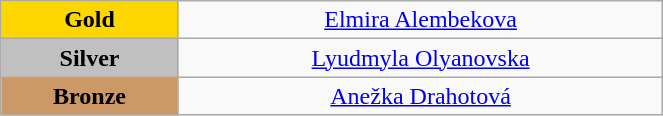<table class="wikitable" style=" text-align:center; " width="35%">
<tr>
<td bgcolor="gold"><strong>Gold</strong></td>
<td><a href='#'>Elmira Alembekova</a><br>  <small><em></em></small></td>
</tr>
<tr>
<td bgcolor="silver"><strong>Silver</strong></td>
<td><a href='#'>Lyudmyla Olyanovska</a><br>  <small><em></em></small></td>
</tr>
<tr>
<td bgcolor="CC9966"><strong>Bronze</strong></td>
<td><a href='#'>Anežka Drahotová</a><br>  <small><em></em></small></td>
</tr>
</table>
